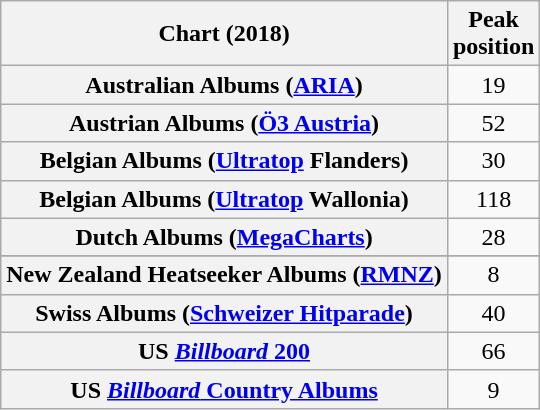<table class="wikitable sortable plainrowheaders" style="text-align:center">
<tr>
<th scope="col">Chart (2018)</th>
<th scope="col">Peak<br> position</th>
</tr>
<tr>
<th scope="row">Australian Albums (<a href='#'>ARIA</a>)</th>
<td>19</td>
</tr>
<tr>
<th scope="row">Austrian Albums (<a href='#'>Ö3 Austria</a>)</th>
<td>52</td>
</tr>
<tr>
<th scope="row">Belgian Albums (<a href='#'>Ultratop</a> Flanders)</th>
<td>30</td>
</tr>
<tr>
<th scope="row">Belgian Albums (<a href='#'>Ultratop</a> Wallonia)</th>
<td>118</td>
</tr>
<tr>
<th scope="row">Dutch Albums (<a href='#'>MegaCharts</a>)</th>
<td>28</td>
</tr>
<tr>
</tr>
<tr>
<th scope="row">New Zealand Heatseeker Albums (<a href='#'>RMNZ</a>)</th>
<td>8</td>
</tr>
<tr>
<th scope="row">Swiss Albums (<a href='#'>Schweizer Hitparade</a>)</th>
<td>40</td>
</tr>
<tr>
<th scope="row">US <a href='#'><em>Billboard</em> 200</a></th>
<td>66</td>
</tr>
<tr>
<th scope="row">US <a href='#'><em>Billboard</em> Country Albums</a></th>
<td>9</td>
</tr>
</table>
